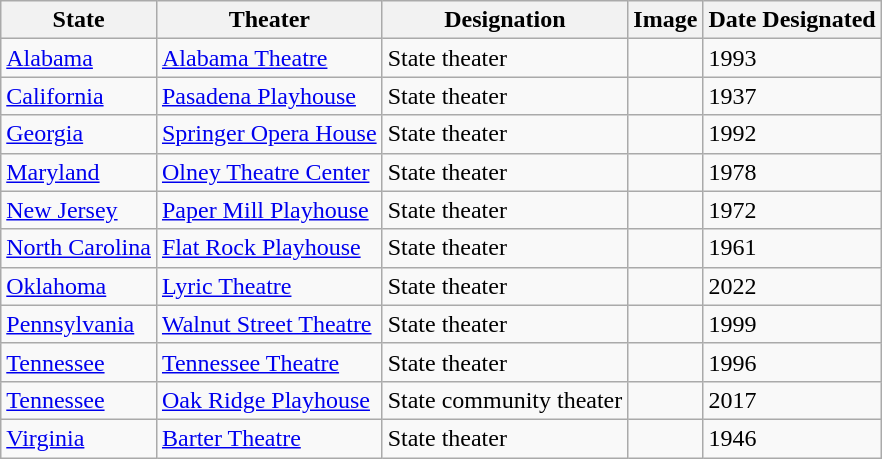<table class="wikitable">
<tr>
<th>State</th>
<th>Theater</th>
<th>Designation</th>
<th>Image</th>
<th>Date Designated</th>
</tr>
<tr>
<td><a href='#'>Alabama</a></td>
<td><a href='#'>Alabama Theatre</a></td>
<td>State theater</td>
<td></td>
<td>1993</td>
</tr>
<tr>
<td><a href='#'>California</a></td>
<td><a href='#'>Pasadena Playhouse</a></td>
<td>State theater</td>
<td></td>
<td>1937</td>
</tr>
<tr>
<td><a href='#'>Georgia</a></td>
<td><a href='#'>Springer Opera House</a></td>
<td>State theater</td>
<td></td>
<td>1992</td>
</tr>
<tr>
<td><a href='#'>Maryland</a></td>
<td><a href='#'>Olney Theatre Center</a></td>
<td>State theater</td>
<td></td>
<td>1978</td>
</tr>
<tr>
<td><a href='#'>New Jersey</a></td>
<td><a href='#'>Paper Mill Playhouse</a></td>
<td>State theater</td>
<td></td>
<td>1972</td>
</tr>
<tr>
<td><a href='#'>North Carolina</a></td>
<td><a href='#'>Flat Rock Playhouse</a></td>
<td>State theater</td>
<td></td>
<td>1961</td>
</tr>
<tr>
<td><a href='#'>Oklahoma</a></td>
<td><a href='#'>Lyric Theatre</a></td>
<td>State theater</td>
<td></td>
<td>2022</td>
</tr>
<tr>
<td><a href='#'>Pennsylvania</a></td>
<td><a href='#'>Walnut Street Theatre</a></td>
<td>State theater</td>
<td></td>
<td>1999</td>
</tr>
<tr>
<td><a href='#'>Tennessee</a></td>
<td><a href='#'>Tennessee Theatre</a></td>
<td>State theater</td>
<td></td>
<td>1996</td>
</tr>
<tr>
<td><a href='#'>Tennessee</a></td>
<td><a href='#'>Oak Ridge Playhouse</a></td>
<td>State community theater</td>
<td></td>
<td>2017</td>
</tr>
<tr>
<td><a href='#'>Virginia</a></td>
<td><a href='#'>Barter Theatre</a></td>
<td>State theater</td>
<td></td>
<td>1946</td>
</tr>
</table>
